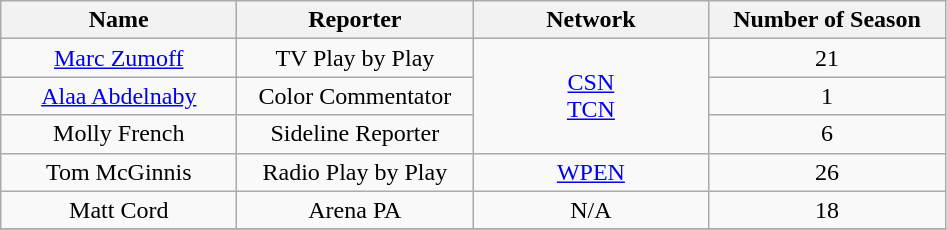<table class="wikitable" style="text-align:center;">
<tr>
<th width="150">Name</th>
<th width="150">Reporter</th>
<th width="150">Network</th>
<th width="150">Number of Season</th>
</tr>
<tr>
<td><a href='#'>Marc Zumoff</a></td>
<td>TV Play by Play</td>
<td rowspan="3"><a href='#'>CSN</a><br><a href='#'>TCN</a></td>
<td>21</td>
</tr>
<tr>
<td><a href='#'>Alaa Abdelnaby</a></td>
<td>Color Commentator</td>
<td>1</td>
</tr>
<tr>
<td>Molly French</td>
<td>Sideline Reporter</td>
<td>6</td>
</tr>
<tr>
<td>Tom McGinnis</td>
<td>Radio Play by Play</td>
<td><a href='#'>WPEN</a></td>
<td>26</td>
</tr>
<tr>
<td>Matt Cord</td>
<td>Arena PA</td>
<td>N/A</td>
<td>18</td>
</tr>
<tr>
</tr>
</table>
